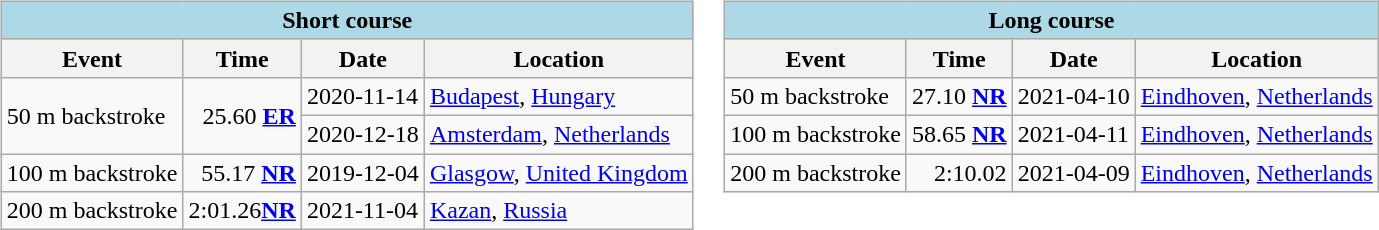<table>
<tr>
<td style="vertical-align:top; text-align:left;"><br><table class="wikitable" |>
<tr>
<th colspan="4" style="background: #add8e6;">Short course</th>
</tr>
<tr>
<th>Event</th>
<th>Time</th>
<th>Date</th>
<th>Location</th>
</tr>
<tr>
<td rowspan=2>50 m backstroke</td>
<td rowspan=2 style="text-align:right;">25.60 <strong><a href='#'>ER</a></strong></td>
<td>2020-11-14</td>
<td><a href='#'>Budapest</a>, <a href='#'>Hungary</a></td>
</tr>
<tr>
<td>2020-12-18</td>
<td><a href='#'>Amsterdam</a>, <a href='#'>Netherlands</a></td>
</tr>
<tr>
<td>100 m backstroke</td>
<td style="text-align:right;">55.17 <strong><a href='#'>NR</a></strong></td>
<td>2019-12-04</td>
<td><a href='#'>Glasgow</a>, <a href='#'>United Kingdom</a></td>
</tr>
<tr>
<td>200 m backstroke</td>
<td style="text-align:right;">2:01.26<strong><a href='#'>NR</a></strong></td>
<td>2021-11-04</td>
<td><a href='#'>Kazan</a>, <a href='#'>Russia</a></td>
</tr>
</table>
</td>
<td valign=top align=left><br><table class="wikitable" |>
<tr>
<th colspan="4" style="background: #add8e6;">Long course</th>
</tr>
<tr>
<th>Event</th>
<th>Time</th>
<th>Date</th>
<th>Location</th>
</tr>
<tr>
<td>50 m backstroke</td>
<td style="text-align:right;">27.10 <strong><a href='#'>NR</a></strong></td>
<td>2021-04-10</td>
<td><a href='#'>Eindhoven</a>, <a href='#'>Netherlands</a></td>
</tr>
<tr>
<td>100 m backstroke</td>
<td style="text-align:right;">58.65 <strong><a href='#'>NR</a></strong></td>
<td>2021-04-11</td>
<td><a href='#'>Eindhoven</a>, <a href='#'>Netherlands</a></td>
</tr>
<tr>
<td>200 m backstroke</td>
<td style="text-align:right;">2:10.02</td>
<td>2021-04-09</td>
<td><a href='#'>Eindhoven</a>, <a href='#'>Netherlands</a></td>
</tr>
</table>
</td>
</tr>
</table>
